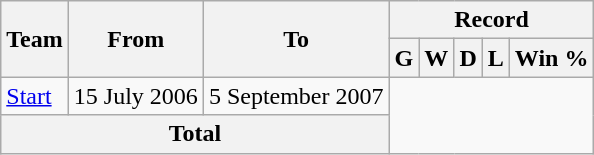<table class="wikitable" style="text-align: center">
<tr>
<th rowspan="2">Team</th>
<th rowspan="2">From</th>
<th rowspan="2">To</th>
<th colspan="5">Record</th>
</tr>
<tr>
<th>G</th>
<th>W</th>
<th>D</th>
<th>L</th>
<th>Win %</th>
</tr>
<tr>
<td align=left><a href='#'>Start</a></td>
<td align=left>15 July 2006</td>
<td align=left>5 September 2007<br></td>
</tr>
<tr>
<th colspan="3">Total<br></th>
</tr>
</table>
